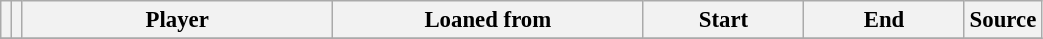<table class="wikitable plainrowheaders sortable" style="font-size:95%">
<tr>
<th></th>
<th></th>
<th scope="col" style="width:200px;">Player</th>
<th scope="col" style="width:200px;">Loaned from</th>
<th scope="col" style="width:100px;">Start</th>
<th scope="col" style="width:100px;">End</th>
<th>Source</th>
</tr>
<tr>
</tr>
</table>
